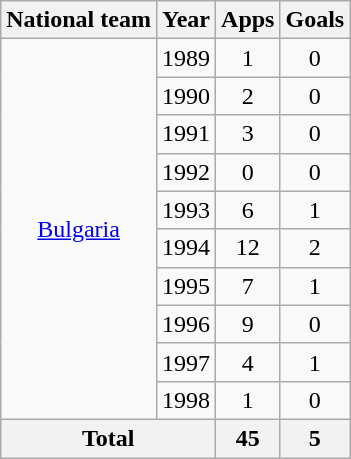<table class="wikitable" style="text-align:center">
<tr>
<th>National team</th>
<th>Year</th>
<th>Apps</th>
<th>Goals</th>
</tr>
<tr>
<td rowspan="10"><a href='#'>Bulgaria</a></td>
<td>1989</td>
<td>1</td>
<td>0</td>
</tr>
<tr>
<td>1990</td>
<td>2</td>
<td>0</td>
</tr>
<tr>
<td>1991</td>
<td>3</td>
<td>0</td>
</tr>
<tr>
<td>1992</td>
<td>0</td>
<td>0</td>
</tr>
<tr>
<td>1993</td>
<td>6</td>
<td>1</td>
</tr>
<tr>
<td>1994</td>
<td>12</td>
<td>2</td>
</tr>
<tr>
<td>1995</td>
<td>7</td>
<td>1</td>
</tr>
<tr>
<td>1996</td>
<td>9</td>
<td>0</td>
</tr>
<tr>
<td>1997</td>
<td>4</td>
<td>1</td>
</tr>
<tr>
<td>1998</td>
<td>1</td>
<td>0</td>
</tr>
<tr>
<th colspan="2">Total</th>
<th>45</th>
<th>5</th>
</tr>
</table>
